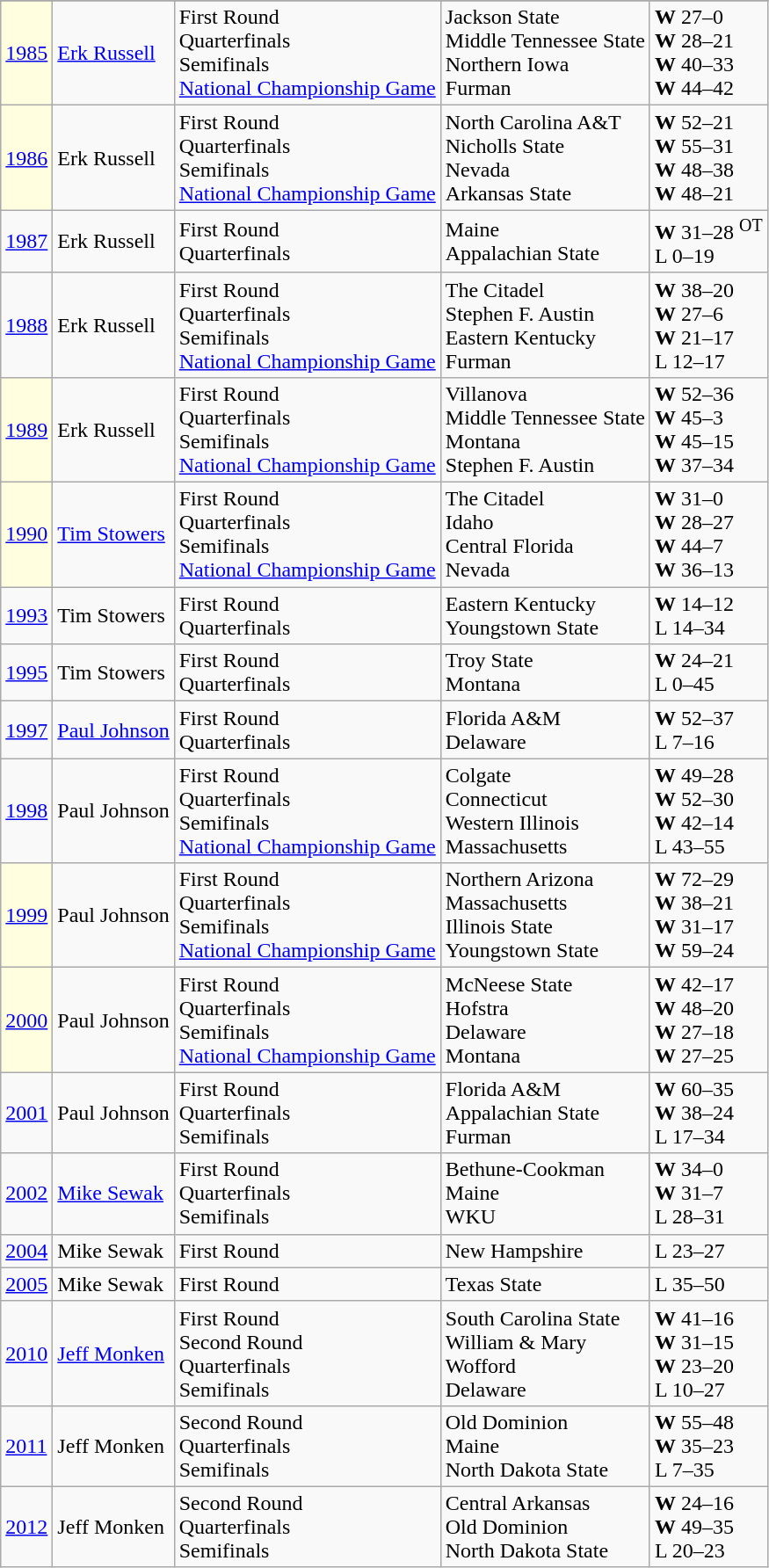<table class="wikitable">
<tr>
</tr>
<tr>
<td bgcolor=lightyellow><a href='#'>1985</a></td>
<td><a href='#'>Erk Russell</a></td>
<td>First Round<br>Quarterfinals<br>Semifinals<br><a href='#'>National Championship Game</a></td>
<td>Jackson State<br>Middle Tennessee State<br>Northern Iowa<br>Furman</td>
<td><strong>W</strong> 27–0<br><strong>W</strong> 28–21<br><strong>W</strong> 40–33<br><strong>W</strong> 44–42</td>
</tr>
<tr>
<td bgcolor=lightyellow><a href='#'>1986</a></td>
<td>Erk Russell</td>
<td>First Round<br>Quarterfinals<br>Semifinals<br><a href='#'>National Championship Game</a></td>
<td>North Carolina A&T<br>Nicholls State<br>Nevada<br>Arkansas State</td>
<td><strong>W</strong> 52–21<br><strong>W</strong> 55–31<br><strong>W</strong> 48–38<br><strong>W</strong> 48–21</td>
</tr>
<tr>
<td><a href='#'>1987</a></td>
<td>Erk Russell</td>
<td>First Round<br>Quarterfinals</td>
<td>Maine<br>Appalachian State</td>
<td><strong>W</strong> 31–28 <sup>OT</sup><br>L 0–19</td>
</tr>
<tr>
<td><a href='#'>1988</a></td>
<td>Erk Russell</td>
<td>First Round<br>Quarterfinals<br>Semifinals<br><a href='#'>National Championship Game</a></td>
<td>The Citadel<br>Stephen F. Austin<br>Eastern Kentucky<br>Furman</td>
<td><strong>W</strong> 38–20<br><strong>W</strong> 27–6<br><strong>W</strong> 21–17<br>L 12–17</td>
</tr>
<tr>
<td bgcolor=lightyellow><a href='#'>1989</a></td>
<td>Erk Russell</td>
<td>First Round<br>Quarterfinals<br>Semifinals<br><a href='#'>National Championship Game</a></td>
<td>Villanova<br>Middle Tennessee State<br>Montana<br>Stephen F. Austin</td>
<td><strong>W</strong> 52–36<br><strong>W</strong> 45–3<br><strong>W</strong> 45–15<br><strong>W</strong> 37–34</td>
</tr>
<tr>
<td bgcolor=lightyellow><a href='#'>1990</a></td>
<td><a href='#'>Tim Stowers</a></td>
<td>First Round<br>Quarterfinals<br>Semifinals<br><a href='#'>National Championship Game</a></td>
<td>The Citadel<br>Idaho<br>Central Florida<br>Nevada</td>
<td><strong>W</strong> 31–0<br><strong>W</strong> 28–27<br><strong>W</strong> 44–7<br><strong>W</strong> 36–13</td>
</tr>
<tr>
<td><a href='#'>1993</a></td>
<td>Tim Stowers</td>
<td>First Round<br>Quarterfinals</td>
<td>Eastern Kentucky<br>Youngstown State</td>
<td><strong>W</strong> 14–12<br>L 14–34</td>
</tr>
<tr>
<td><a href='#'>1995</a></td>
<td>Tim Stowers</td>
<td>First Round<br>Quarterfinals</td>
<td>Troy State<br>Montana</td>
<td><strong>W</strong> 24–21<br>L 0–45</td>
</tr>
<tr>
<td><a href='#'>1997</a></td>
<td><a href='#'>Paul Johnson</a></td>
<td>First Round<br>Quarterfinals</td>
<td>Florida A&M<br>Delaware</td>
<td><strong>W</strong> 52–37<br>L 7–16</td>
</tr>
<tr>
<td><a href='#'>1998</a></td>
<td>Paul Johnson</td>
<td>First Round<br>Quarterfinals<br>Semifinals<br><a href='#'>National Championship Game</a></td>
<td>Colgate<br>Connecticut<br>Western Illinois<br>Massachusetts</td>
<td><strong>W</strong> 49–28<br><strong>W</strong> 52–30<br><strong>W</strong> 42–14<br>L 43–55</td>
</tr>
<tr>
<td bgcolor=lightyellow><a href='#'>1999</a></td>
<td>Paul Johnson</td>
<td>First Round<br>Quarterfinals<br>Semifinals<br><a href='#'>National Championship Game</a></td>
<td>Northern Arizona<br>Massachusetts<br>Illinois State<br>Youngstown State</td>
<td><strong>W</strong> 72–29<br><strong>W</strong> 38–21<br><strong>W</strong> 31–17<br><strong>W</strong> 59–24</td>
</tr>
<tr>
<td bgcolor=lightyellow><a href='#'>2000</a></td>
<td>Paul Johnson</td>
<td>First Round<br>Quarterfinals<br>Semifinals<br><a href='#'>National Championship Game</a></td>
<td>McNeese State<br>Hofstra<br>Delaware<br>Montana</td>
<td><strong>W</strong> 42–17<br><strong>W</strong> 48–20<br><strong>W</strong> 27–18<br><strong>W</strong> 27–25</td>
</tr>
<tr>
<td><a href='#'>2001</a></td>
<td>Paul Johnson</td>
<td>First Round<br>Quarterfinals<br>Semifinals</td>
<td>Florida A&M<br>Appalachian State<br>Furman</td>
<td><strong>W</strong> 60–35<br><strong>W</strong> 38–24<br>L 17–34</td>
</tr>
<tr>
<td><a href='#'>2002</a></td>
<td><a href='#'>Mike Sewak</a></td>
<td>First Round<br>Quarterfinals<br>Semifinals</td>
<td>Bethune-Cookman<br>Maine<br>WKU</td>
<td><strong>W</strong> 34–0<br><strong>W</strong> 31–7<br>L 28–31</td>
</tr>
<tr>
<td><a href='#'>2004</a></td>
<td>Mike Sewak</td>
<td>First Round</td>
<td>New Hampshire</td>
<td>L 23–27</td>
</tr>
<tr>
<td><a href='#'>2005</a></td>
<td>Mike Sewak</td>
<td>First Round</td>
<td>Texas State</td>
<td>L 35–50</td>
</tr>
<tr>
<td><a href='#'>2010</a></td>
<td><a href='#'>Jeff Monken</a></td>
<td>First Round<br>Second Round<br>Quarterfinals<br>Semifinals</td>
<td>South Carolina State<br>William & Mary<br>Wofford<br>Delaware</td>
<td><strong>W</strong> 41–16<br><strong>W</strong> 31–15<br><strong>W</strong> 23–20<br>L 10–27</td>
</tr>
<tr>
<td><a href='#'>2011</a></td>
<td>Jeff Monken</td>
<td>Second Round<br>Quarterfinals<br>Semifinals</td>
<td>Old Dominion<br>Maine<br>North Dakota State</td>
<td><strong>W</strong> 55–48<br><strong>W</strong> 35–23<br>L 7–35</td>
</tr>
<tr>
<td><a href='#'>2012</a></td>
<td>Jeff Monken</td>
<td>Second Round<br>Quarterfinals<br>Semifinals</td>
<td>Central Arkansas<br>Old Dominion<br>North Dakota State</td>
<td><strong>W</strong> 24–16<br><strong>W</strong> 49–35<br>L 20–23</td>
</tr>
</table>
